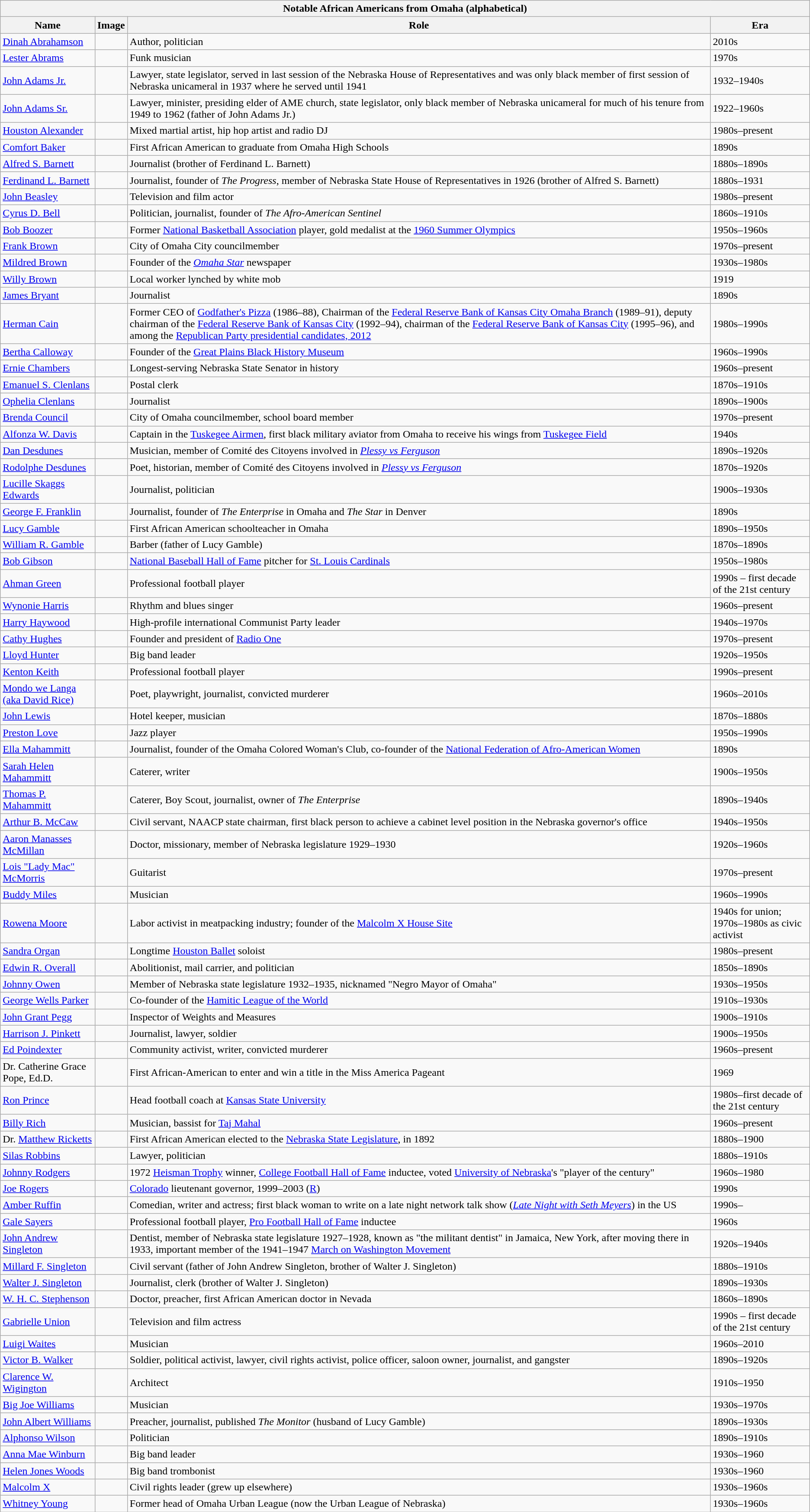<table class="sortable wikitable">
<tr>
<th style="text-align:center;" colspan="4"><strong>Notable African Americans from Omaha</strong> (alphabetical)</th>
</tr>
<tr>
<th>Name</th>
<th>Image</th>
<th>Role</th>
<th>Era</th>
</tr>
<tr>
<td><a href='#'>Dinah Abrahamson</a></td>
<td></td>
<td>Author, politician</td>
<td>2010s</td>
</tr>
<tr>
<td><a href='#'>Lester Abrams</a></td>
<td></td>
<td>Funk musician</td>
<td>1970s</td>
</tr>
<tr>
<td><a href='#'>John Adams Jr.</a></td>
<td></td>
<td>Lawyer, state legislator, served in last session of the Nebraska House of Representatives and was only black member of first session of Nebraska unicameral in 1937 where he served until 1941</td>
<td>1932–1940s</td>
</tr>
<tr>
<td><a href='#'>John Adams Sr.</a></td>
<td></td>
<td>Lawyer, minister, presiding elder of AME church, state legislator, only black member of Nebraska unicameral for much of his tenure from 1949 to 1962 (father of John Adams Jr.)</td>
<td>1922–1960s</td>
</tr>
<tr>
<td><a href='#'>Houston Alexander</a></td>
<td></td>
<td>Mixed martial artist, hip hop artist and radio DJ</td>
<td>1980s–present</td>
</tr>
<tr>
<td><a href='#'>Comfort Baker</a></td>
<td></td>
<td>First African American to graduate from Omaha High Schools</td>
<td>1890s</td>
</tr>
<tr>
<td><a href='#'>Alfred S. Barnett</a></td>
<td></td>
<td>Journalist (brother of Ferdinand L. Barnett)</td>
<td>1880s–1890s</td>
</tr>
<tr>
<td><a href='#'>Ferdinand L. Barnett</a></td>
<td></td>
<td>Journalist, founder of <em>The Progress</em>, member of Nebraska State House of Representatives in 1926 (brother of Alfred S. Barnett)</td>
<td>1880s–1931</td>
</tr>
<tr>
<td><a href='#'>John Beasley</a></td>
<td></td>
<td>Television and film actor</td>
<td>1980s–present</td>
</tr>
<tr>
<td><a href='#'>Cyrus D. Bell</a></td>
<td></td>
<td>Politician, journalist, founder of <em>The Afro-American Sentinel</em></td>
<td>1860s–1910s</td>
</tr>
<tr>
<td><a href='#'>Bob Boozer</a></td>
<td></td>
<td>Former <a href='#'>National Basketball Association</a> player, gold medalist at the <a href='#'>1960 Summer Olympics</a></td>
<td>1950s–1960s</td>
</tr>
<tr>
<td><a href='#'>Frank Brown</a></td>
<td></td>
<td>City of Omaha City councilmember</td>
<td>1970s–present</td>
</tr>
<tr>
<td><a href='#'>Mildred Brown</a></td>
<td></td>
<td>Founder of the <em><a href='#'>Omaha Star</a></em> newspaper</td>
<td>1930s–1980s</td>
</tr>
<tr>
<td><a href='#'>Willy Brown</a></td>
<td></td>
<td>Local worker lynched by white mob</td>
<td>1919</td>
</tr>
<tr>
<td><a href='#'>James Bryant</a></td>
<td></td>
<td>Journalist</td>
<td>1890s</td>
</tr>
<tr>
<td><a href='#'>Herman Cain</a></td>
<td></td>
<td>Former CEO of <a href='#'>Godfather's Pizza</a> (1986–88), Chairman of the <a href='#'>Federal Reserve Bank of Kansas City Omaha Branch</a> (1989–91), deputy chairman of the <a href='#'>Federal Reserve Bank of Kansas City</a> (1992–94), chairman of the <a href='#'>Federal Reserve Bank of Kansas City</a> (1995–96), and among the <a href='#'>Republican Party presidential candidates, 2012</a></td>
<td>1980s–1990s</td>
</tr>
<tr>
<td><a href='#'>Bertha Calloway</a></td>
<td></td>
<td>Founder of the <a href='#'>Great Plains Black History Museum</a></td>
<td>1960s–1990s</td>
</tr>
<tr>
<td><a href='#'>Ernie Chambers</a></td>
<td></td>
<td>Longest-serving Nebraska State Senator in history</td>
<td>1960s–present</td>
</tr>
<tr>
<td><a href='#'>Emanuel S. Clenlans</a></td>
<td></td>
<td>Postal clerk</td>
<td>1870s–1910s</td>
</tr>
<tr>
<td><a href='#'>Ophelia Clenlans</a></td>
<td></td>
<td>Journalist</td>
<td>1890s–1900s</td>
</tr>
<tr>
<td><a href='#'>Brenda Council</a></td>
<td></td>
<td>City of Omaha councilmember, school board member</td>
<td>1970s–present</td>
</tr>
<tr>
<td><a href='#'>Alfonza W. Davis</a></td>
<td></td>
<td>Captain in the <a href='#'>Tuskegee Airmen</a>, first black military aviator from Omaha to receive his wings from <a href='#'>Tuskegee Field</a></td>
<td>1940s</td>
</tr>
<tr>
<td><a href='#'>Dan Desdunes</a></td>
<td></td>
<td>Musician, member of Comité des Citoyens involved in <em><a href='#'>Plessy vs Ferguson</a></em></td>
<td>1890s–1920s</td>
</tr>
<tr>
<td><a href='#'>Rodolphe Desdunes</a></td>
<td></td>
<td>Poet, historian, member of Comité des Citoyens involved in <em><a href='#'>Plessy vs Ferguson</a></em></td>
<td>1870s–1920s</td>
</tr>
<tr>
<td><a href='#'>Lucille Skaggs Edwards</a></td>
<td></td>
<td>Journalist, politician</td>
<td>1900s–1930s</td>
</tr>
<tr>
<td><a href='#'>George F. Franklin</a></td>
<td></td>
<td>Journalist, founder of <em>The Enterprise</em> in Omaha and <em>The Star</em> in Denver</td>
<td>1890s</td>
</tr>
<tr>
<td><a href='#'>Lucy Gamble</a></td>
<td></td>
<td>First African American schoolteacher in Omaha</td>
<td>1890s–1950s</td>
</tr>
<tr>
<td><a href='#'>William R. Gamble</a></td>
<td></td>
<td>Barber (father of Lucy Gamble)</td>
<td>1870s–1890s</td>
</tr>
<tr>
<td><a href='#'>Bob Gibson</a></td>
<td></td>
<td><a href='#'>National Baseball Hall of Fame</a> pitcher for <a href='#'>St. Louis Cardinals</a></td>
<td>1950s–1980s</td>
</tr>
<tr>
<td><a href='#'>Ahman Green</a></td>
<td></td>
<td>Professional football player</td>
<td>1990s – first decade of the 21st century</td>
</tr>
<tr>
<td><a href='#'>Wynonie Harris</a></td>
<td></td>
<td>Rhythm and blues singer</td>
<td>1960s–present</td>
</tr>
<tr>
<td><a href='#'>Harry Haywood</a></td>
<td></td>
<td>High-profile international Communist Party leader</td>
<td>1940s–1970s</td>
</tr>
<tr>
<td><a href='#'>Cathy Hughes</a></td>
<td></td>
<td>Founder and president of <a href='#'>Radio One</a></td>
<td>1970s–present</td>
</tr>
<tr>
<td><a href='#'>Lloyd Hunter</a></td>
<td></td>
<td>Big band leader</td>
<td>1920s–1950s</td>
</tr>
<tr>
<td><a href='#'>Kenton Keith</a></td>
<td></td>
<td>Professional football player</td>
<td>1990s–present</td>
</tr>
<tr>
<td><a href='#'>Mondo we Langa (aka David Rice)</a></td>
<td></td>
<td>Poet, playwright, journalist, convicted murderer</td>
<td>1960s–2010s</td>
</tr>
<tr>
<td><a href='#'>John Lewis</a></td>
<td></td>
<td>Hotel keeper, musician</td>
<td>1870s–1880s</td>
</tr>
<tr>
<td><a href='#'>Preston Love</a></td>
<td></td>
<td>Jazz player</td>
<td>1950s–1990s</td>
</tr>
<tr>
<td><a href='#'>Ella Mahammitt</a></td>
<td></td>
<td>Journalist, founder of the Omaha Colored Woman's Club, co-founder of the <a href='#'>National Federation of Afro-American Women</a></td>
<td>1890s</td>
</tr>
<tr>
<td><a href='#'>Sarah Helen Mahammitt</a></td>
<td></td>
<td>Caterer, writer</td>
<td>1900s–1950s</td>
</tr>
<tr>
<td><a href='#'>Thomas P. Mahammitt</a></td>
<td></td>
<td>Caterer, Boy Scout, journalist, owner of <em>The Enterprise</em></td>
<td>1890s–1940s</td>
</tr>
<tr>
<td><a href='#'>Arthur B. McCaw</a></td>
<td></td>
<td>Civil servant, NAACP state chairman, first black person to achieve a cabinet level position in the Nebraska governor's office</td>
<td>1940s–1950s</td>
</tr>
<tr>
<td><a href='#'>Aaron Manasses McMillan</a></td>
<td></td>
<td>Doctor, missionary, member of Nebraska legislature 1929–1930</td>
<td>1920s–1960s</td>
</tr>
<tr>
<td><a href='#'>Lois "Lady Mac" McMorris</a></td>
<td></td>
<td>Guitarist</td>
<td>1970s–present</td>
</tr>
<tr>
<td><a href='#'>Buddy Miles</a></td>
<td></td>
<td>Musician</td>
<td>1960s–1990s</td>
</tr>
<tr>
<td><a href='#'>Rowena Moore</a></td>
<td></td>
<td>Labor activist in meatpacking industry; founder of the <a href='#'>Malcolm X House Site</a></td>
<td>1940s for union; 1970s–1980s as civic activist</td>
</tr>
<tr>
<td><a href='#'>Sandra Organ</a></td>
<td></td>
<td>Longtime <a href='#'>Houston Ballet</a> soloist</td>
<td>1980s–present</td>
</tr>
<tr>
<td><a href='#'>Edwin R. Overall</a></td>
<td></td>
<td>Abolitionist, mail carrier, and politician</td>
<td>1850s–1890s</td>
</tr>
<tr>
<td><a href='#'>Johnny Owen</a></td>
<td></td>
<td>Member of Nebraska state legislature 1932–1935, nicknamed "Negro Mayor of Omaha"</td>
<td>1930s–1950s</td>
</tr>
<tr>
<td><a href='#'>George Wells Parker</a></td>
<td></td>
<td>Co-founder of the <a href='#'>Hamitic League of the World</a></td>
<td>1910s–1930s</td>
</tr>
<tr>
<td><a href='#'>John Grant Pegg</a></td>
<td></td>
<td>Inspector of Weights and Measures</td>
<td>1900s–1910s</td>
</tr>
<tr>
<td><a href='#'>Harrison J. Pinkett</a></td>
<td></td>
<td>Journalist, lawyer, soldier</td>
<td>1900s–1950s</td>
</tr>
<tr>
<td><a href='#'>Ed Poindexter</a></td>
<td></td>
<td>Community activist, writer, convicted murderer</td>
<td>1960s–present</td>
</tr>
<tr>
<td>Dr. Catherine Grace Pope, Ed.D.</td>
<td></td>
<td>First African-American to enter and win a title in the Miss America Pageant</td>
<td>1969</td>
</tr>
<tr>
<td><a href='#'>Ron Prince</a></td>
<td></td>
<td>Head football coach at <a href='#'>Kansas State University</a></td>
<td>1980s–first decade of the 21st century</td>
</tr>
<tr>
<td><a href='#'>Billy Rich</a></td>
<td></td>
<td>Musician, bassist for <a href='#'>Taj Mahal</a></td>
<td>1960s–present</td>
</tr>
<tr>
<td>Dr. <a href='#'>Matthew Ricketts</a></td>
<td></td>
<td>First African American elected to the <a href='#'>Nebraska State Legislature</a>, in 1892</td>
<td>1880s–1900</td>
</tr>
<tr>
<td><a href='#'>Silas Robbins</a></td>
<td></td>
<td>Lawyer, politician</td>
<td>1880s–1910s</td>
</tr>
<tr>
<td><a href='#'>Johnny Rodgers</a></td>
<td></td>
<td>1972 <a href='#'>Heisman Trophy</a> winner, <a href='#'>College Football Hall of Fame</a> inductee, voted <a href='#'>University of Nebraska</a>'s "player of the century"</td>
<td>1960s–1980</td>
</tr>
<tr>
<td><a href='#'>Joe Rogers</a></td>
<td></td>
<td><a href='#'>Colorado</a> lieutenant governor, 1999–2003 (<a href='#'>R</a>)</td>
<td>1990s</td>
</tr>
<tr>
<td><a href='#'>Amber Ruffin</a></td>
<td></td>
<td>Comedian, writer and actress; first black woman to write on a late night network talk show (<em><a href='#'>Late Night with Seth Meyers</a></em>) in the US</td>
<td>1990s–</td>
</tr>
<tr>
<td><a href='#'>Gale Sayers</a></td>
<td></td>
<td>Professional football player, <a href='#'>Pro Football Hall of Fame</a> inductee</td>
<td>1960s</td>
</tr>
<tr>
<td><a href='#'>John Andrew Singleton</a></td>
<td></td>
<td>Dentist, member of Nebraska state legislature 1927–1928, known as "the militant dentist" in Jamaica, New York, after moving there in 1933, important member of the 1941–1947 <a href='#'>March on Washington Movement</a></td>
<td>1920s–1940s</td>
</tr>
<tr>
<td><a href='#'>Millard F. Singleton</a></td>
<td></td>
<td>Civil servant (father of John Andrew Singleton, brother of Walter J. Singleton)</td>
<td>1880s–1910s</td>
</tr>
<tr>
<td><a href='#'>Walter J. Singleton</a></td>
<td></td>
<td>Journalist, clerk (brother of Walter J. Singleton)</td>
<td>1890s–1930s</td>
</tr>
<tr>
<td><a href='#'>W. H. C. Stephenson</a></td>
<td></td>
<td>Doctor, preacher, first African American doctor in Nevada</td>
<td>1860s–1890s</td>
</tr>
<tr>
<td><a href='#'>Gabrielle Union</a></td>
<td></td>
<td>Television and film actress</td>
<td>1990s – first decade of the 21st century</td>
</tr>
<tr>
<td><a href='#'>Luigi Waites</a></td>
<td></td>
<td>Musician</td>
<td>1960s–2010</td>
</tr>
<tr>
<td><a href='#'>Victor B. Walker</a></td>
<td></td>
<td>Soldier, political activist, lawyer, civil rights activist, police officer, saloon owner, journalist, and gangster</td>
<td>1890s–1920s</td>
</tr>
<tr>
<td><a href='#'>Clarence W. Wigington</a></td>
<td></td>
<td>Architect</td>
<td>1910s–1950</td>
</tr>
<tr>
<td><a href='#'>Big Joe Williams</a></td>
<td></td>
<td>Musician</td>
<td>1930s–1970s</td>
</tr>
<tr>
<td><a href='#'>John Albert Williams</a></td>
<td></td>
<td>Preacher, journalist, published <em>The Monitor</em> (husband of Lucy Gamble)</td>
<td>1890s–1930s</td>
</tr>
<tr>
<td><a href='#'>Alphonso Wilson</a></td>
<td></td>
<td>Politician</td>
<td>1890s–1910s</td>
</tr>
<tr>
<td><a href='#'>Anna Mae Winburn</a></td>
<td></td>
<td>Big band leader</td>
<td>1930s–1960</td>
</tr>
<tr>
<td><a href='#'>Helen Jones Woods</a></td>
<td></td>
<td>Big band trombonist</td>
<td>1930s–1960</td>
</tr>
<tr>
<td><a href='#'>Malcolm X</a></td>
<td></td>
<td>Civil rights leader (grew up elsewhere)</td>
<td>1930s–1960s</td>
</tr>
<tr>
<td><a href='#'>Whitney Young</a></td>
<td></td>
<td>Former head of Omaha Urban League (now the Urban League of Nebraska)</td>
<td>1930s–1960s</td>
</tr>
</table>
